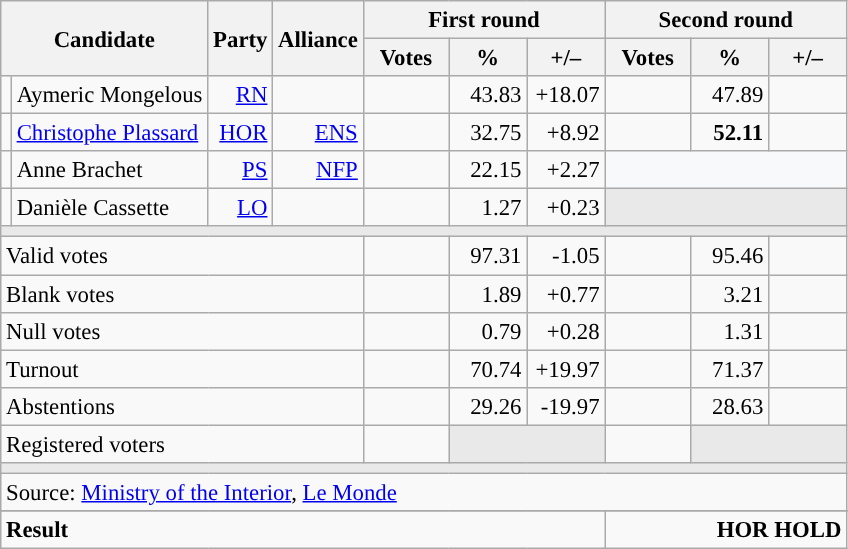<table class="wikitable" style="text-align:right;font-size:95%;">
<tr>
<th rowspan="2" colspan="2">Candidate</th>
<th rowspan="2">Party</th>
<th rowspan="2">Alliance</th>
<th colspan="3">First round</th>
<th colspan="3">Second round</th>
</tr>
<tr>
<th style="width:50px;">Votes</th>
<th style="width:45px;">%</th>
<th style="width:45px;">+/–</th>
<th style="width:50px;">Votes</th>
<th style="width:45px;">%</th>
<th style="width:45px;">+/–</th>
</tr>
<tr>
<td style="color:inherit;background:"></td>
<td style="text-align:left;">Aymeric Mongelous</td>
<td><a href='#'>RN</a></td>
<td></td>
<td></td>
<td>43.83</td>
<td>+18.07</td>
<td></td>
<td>47.89</td>
<td></td>
</tr>
<tr>
<td style="color:inherit;background:"></td>
<td style="text-align:left;"><a href='#'>Christophe Plassard</a></td>
<td><a href='#'>HOR</a></td>
<td><a href='#'>ENS</a></td>
<td></td>
<td>32.75</td>
<td>+8.92</td>
<td><strong></strong></td>
<td><strong>52.11</strong></td>
<td></td>
</tr>
<tr>
<td style="color:inherit;background:"></td>
<td style="text-align:left;">Anne Brachet</td>
<td><a href='#'>PS</a></td>
<td><a href='#'>NFP</a></td>
<td></td>
<td>22.15</td>
<td>+2.27</td>
<td colspan="3" style="background:#F8F9FA;"></td>
</tr>
<tr>
<td style="color:inherit;background:"></td>
<td style="text-align:left;">Danièle Cassette</td>
<td><a href='#'>LO</a></td>
<td></td>
<td></td>
<td>1.27</td>
<td>+0.23</td>
<td colspan="3" style="background:#E9E9E9;"></td>
</tr>
<tr>
<td colspan="10" style="background:#E9E9E9;"></td>
</tr>
<tr>
<td colspan="4" style="text-align:left;">Valid votes</td>
<td></td>
<td>97.31</td>
<td>-1.05</td>
<td></td>
<td>95.46</td>
<td></td>
</tr>
<tr>
<td colspan="4" style="text-align:left;">Blank votes</td>
<td></td>
<td>1.89</td>
<td>+0.77</td>
<td></td>
<td>3.21</td>
<td></td>
</tr>
<tr>
<td colspan="4" style="text-align:left;">Null votes</td>
<td></td>
<td>0.79</td>
<td>+0.28</td>
<td></td>
<td>1.31</td>
<td></td>
</tr>
<tr>
<td colspan="4" style="text-align:left;">Turnout</td>
<td></td>
<td>70.74</td>
<td>+19.97</td>
<td></td>
<td>71.37</td>
<td></td>
</tr>
<tr>
<td colspan="4" style="text-align:left;">Abstentions</td>
<td></td>
<td>29.26</td>
<td>-19.97</td>
<td></td>
<td>28.63</td>
<td></td>
</tr>
<tr>
<td colspan="4" style="text-align:left;">Registered voters</td>
<td></td>
<td colspan="2" style="background:#E9E9E9;"></td>
<td></td>
<td colspan="2" style="background:#E9E9E9;"></td>
</tr>
<tr>
<td colspan="10" style="background:#E9E9E9;"></td>
</tr>
<tr>
<td colspan="10" style="text-align:left;">Source: <a href='#'>Ministry of the Interior</a>, <a href='#'>Le Monde</a></td>
</tr>
<tr>
</tr>
<tr style="font-weight:bold">
<td colspan="7" style="text-align:left;">Result</td>
<td colspan="7" style="background-color:">HOR HOLD</td>
</tr>
</table>
